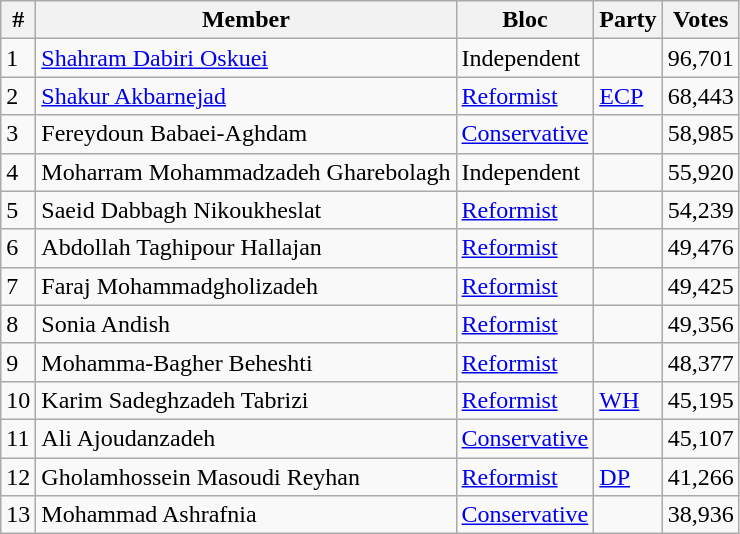<table class=wikitable style=text-align:left>
<tr>
<th>#</th>
<th>Member</th>
<th>Bloc</th>
<th>Party</th>
<th>Votes</th>
</tr>
<tr>
<td>1</td>
<td><a href='#'>Shahram Dabiri Oskuei</a></td>
<td>Independent</td>
<td></td>
<td>96,701</td>
</tr>
<tr>
<td>2</td>
<td><a href='#'>Shakur Akbarnejad</a></td>
<td><a href='#'>Reformist</a></td>
<td><a href='#'>ECP</a></td>
<td>68,443</td>
</tr>
<tr>
<td>3</td>
<td>Fereydoun Babaei-Aghdam</td>
<td><a href='#'>Conservative</a></td>
<td></td>
<td>58,985</td>
</tr>
<tr>
<td>4</td>
<td>Moharram Mohammadzadeh Gharebolagh</td>
<td>Independent</td>
<td></td>
<td>55,920</td>
</tr>
<tr>
<td>5</td>
<td>Saeid Dabbagh Nikoukheslat</td>
<td><a href='#'>Reformist</a></td>
<td></td>
<td>54,239</td>
</tr>
<tr>
<td>6</td>
<td>Abdollah Taghipour Hallajan</td>
<td><a href='#'>Reformist</a></td>
<td></td>
<td>49,476</td>
</tr>
<tr>
<td>7</td>
<td>Faraj Mohammadgholizadeh</td>
<td><a href='#'>Reformist</a></td>
<td></td>
<td>49,425</td>
</tr>
<tr>
<td>8</td>
<td>Sonia Andish</td>
<td><a href='#'>Reformist</a></td>
<td></td>
<td>49,356</td>
</tr>
<tr>
<td>9</td>
<td>Mohamma-Bagher Beheshti</td>
<td><a href='#'>Reformist</a></td>
<td></td>
<td>48,377</td>
</tr>
<tr>
<td>10</td>
<td>Karim Sadeghzadeh Tabrizi</td>
<td><a href='#'>Reformist</a></td>
<td><a href='#'>WH</a></td>
<td>45,195</td>
</tr>
<tr>
<td>11</td>
<td>Ali Ajoudanzadeh</td>
<td><a href='#'>Conservative</a></td>
<td></td>
<td>45,107</td>
</tr>
<tr>
<td>12</td>
<td>Gholamhossein Masoudi Reyhan</td>
<td><a href='#'>Reformist</a></td>
<td><a href='#'>DP</a></td>
<td>41,266</td>
</tr>
<tr>
<td>13</td>
<td>Mohammad Ashrafnia</td>
<td><a href='#'>Conservative</a></td>
<td></td>
<td>38,936</td>
</tr>
</table>
